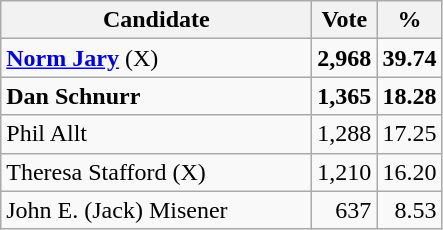<table class="wikitable">
<tr>
<th bgcolor="#DDDDFF" width="200px">Candidate</th>
<th bgcolor="#DDDDFF">Vote</th>
<th bgcolor="#DDDDFF">%</th>
</tr>
<tr>
<td><strong><a href='#'>Norm Jary</a></strong> (X)</td>
<td style="text-align: right;"><strong>2,968</strong></td>
<td style="text-align: right;"><strong>39.74</strong></td>
</tr>
<tr>
<td><strong>Dan Schnurr</strong></td>
<td style="text-align: right;"><strong>1,365</strong></td>
<td style="text-align: right;"><strong>18.28</strong></td>
</tr>
<tr>
<td>Phil Allt</td>
<td style="text-align: right;">1,288</td>
<td style="text-align: right;">17.25</td>
</tr>
<tr>
<td>Theresa Stafford (X)</td>
<td style="text-align: right;">1,210</td>
<td style="text-align: right;">16.20</td>
</tr>
<tr>
<td>John E. (Jack) Misener</td>
<td style="text-align: right;">637</td>
<td style="text-align: right;">8.53</td>
</tr>
</table>
